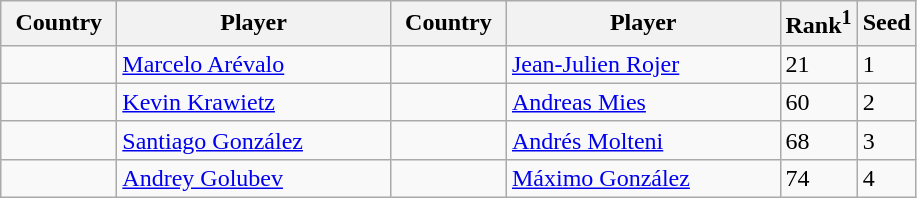<table class="sortable wikitable">
<tr>
<th width="70">Country</th>
<th width="175">Player</th>
<th width="70">Country</th>
<th width="175">Player</th>
<th>Rank<sup>1</sup></th>
<th>Seed</th>
</tr>
<tr>
<td></td>
<td><a href='#'>Marcelo Arévalo</a></td>
<td></td>
<td><a href='#'>Jean-Julien Rojer</a></td>
<td>21</td>
<td>1</td>
</tr>
<tr>
<td></td>
<td><a href='#'>Kevin Krawietz</a></td>
<td></td>
<td><a href='#'>Andreas Mies</a></td>
<td>60</td>
<td>2</td>
</tr>
<tr>
<td></td>
<td><a href='#'>Santiago González</a></td>
<td></td>
<td><a href='#'>Andrés Molteni</a></td>
<td>68</td>
<td>3</td>
</tr>
<tr>
<td></td>
<td><a href='#'>Andrey Golubev</a></td>
<td></td>
<td><a href='#'>Máximo González</a></td>
<td>74</td>
<td>4</td>
</tr>
</table>
